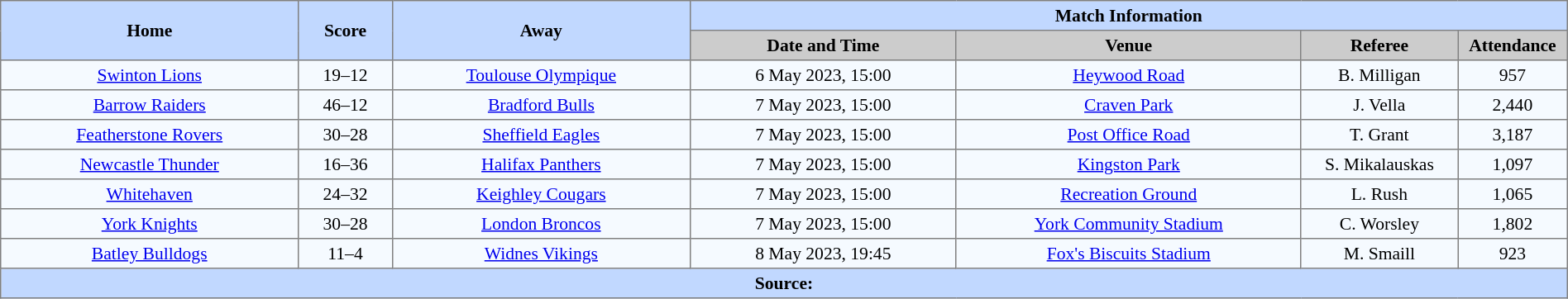<table border=1 style="border-collapse:collapse; font-size:90%; text-align:center;" cellpadding=3 cellspacing=0 width=100%>
<tr bgcolor=#C1D8FF>
<th scope="col" rowspan=2 width=19%>Home</th>
<th scope="col" rowspan=2 width=6%>Score</th>
<th scope="col" rowspan=2 width=19%>Away</th>
<th colspan=6>Match Information</th>
</tr>
<tr bgcolor=#CCCCCC>
<th scope="col" width=17%>Date and Time</th>
<th scope="col" width=22%>Venue</th>
<th scope="col" width=10%>Referee</th>
<th scope="col" width=7%>Attendance</th>
</tr>
<tr bgcolor=#F5FAFF>
<td> <a href='#'>Swinton Lions</a></td>
<td>19–12</td>
<td> <a href='#'>Toulouse Olympique</a></td>
<td>6 May 2023, 15:00</td>
<td><a href='#'>Heywood Road</a></td>
<td>B. Milligan</td>
<td>957</td>
</tr>
<tr bgcolor=#F5FAFF>
<td> <a href='#'>Barrow Raiders</a></td>
<td>46–12</td>
<td> <a href='#'>Bradford Bulls</a></td>
<td>7 May 2023, 15:00</td>
<td><a href='#'>Craven Park</a></td>
<td>J. Vella</td>
<td>2,440</td>
</tr>
<tr bgcolor=#F5FAFF>
<td> <a href='#'>Featherstone Rovers</a></td>
<td>30–28</td>
<td> <a href='#'>Sheffield Eagles</a></td>
<td>7 May 2023, 15:00</td>
<td><a href='#'>Post Office Road</a></td>
<td>T. Grant</td>
<td>3,187</td>
</tr>
<tr bgcolor=#F5FAFF>
<td> <a href='#'>Newcastle Thunder</a></td>
<td>16–36</td>
<td> <a href='#'>Halifax Panthers</a></td>
<td>7 May 2023, 15:00</td>
<td><a href='#'>Kingston Park</a></td>
<td>S. Mikalauskas</td>
<td>1,097</td>
</tr>
<tr bgcolor=#F5FAFF>
<td> <a href='#'>Whitehaven</a></td>
<td>24–32</td>
<td> <a href='#'>Keighley Cougars</a></td>
<td>7 May 2023, 15:00</td>
<td><a href='#'>Recreation Ground</a></td>
<td>L. Rush</td>
<td>1,065</td>
</tr>
<tr bgcolor=#F5FAFF>
<td> <a href='#'>York Knights</a></td>
<td>30–28</td>
<td> <a href='#'>London Broncos</a></td>
<td>7 May 2023, 15:00</td>
<td><a href='#'>York Community Stadium</a></td>
<td>C. Worsley</td>
<td>1,802</td>
</tr>
<tr bgcolor=#F5FAFF>
<td> <a href='#'>Batley Bulldogs</a></td>
<td>11–4</td>
<td> <a href='#'>Widnes Vikings</a></td>
<td>8 May 2023, 19:45</td>
<td><a href='#'>Fox's Biscuits Stadium</a></td>
<td>M. Smaill</td>
<td>923</td>
</tr>
<tr style="background:#c1d8ff;">
<th colspan=7>Source:</th>
</tr>
</table>
